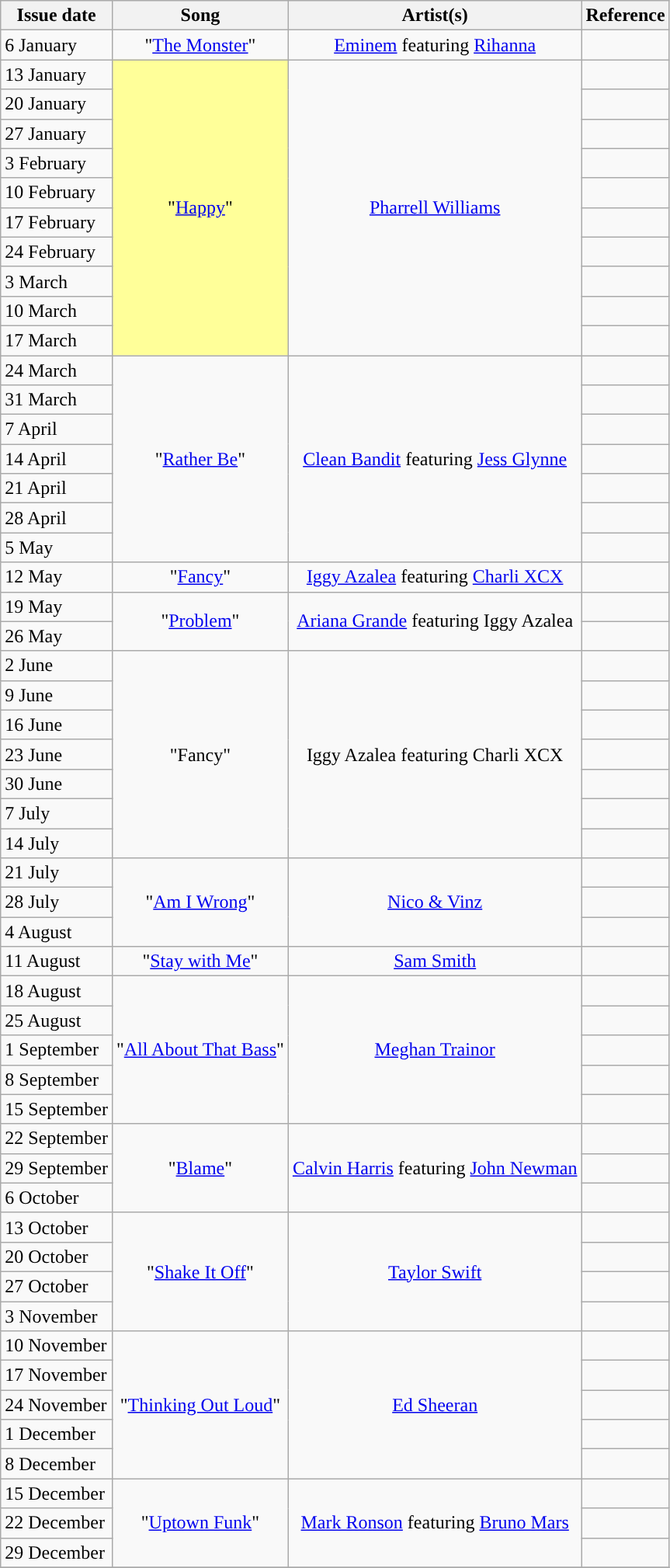<table class="wikitable">
<tr>
<th>Issue date</th>
<th>Song</th>
<th>Artist(s)</th>
<th>Reference</th>
</tr>
<tr>
<td align="left">6 January</td>
<td align="center">"<a href='#'>The Monster</a>"</td>
<td align="center"><a href='#'>Eminem</a> featuring <a href='#'>Rihanna</a></td>
<td align="center"></td>
</tr>
<tr>
<td align="left">13 January</td>
<td bgcolor=#FFFF99 align="center" rowspan="10">"<a href='#'>Happy</a>"</td>
<td align="center" rowspan="10"><a href='#'>Pharrell Williams</a></td>
<td align="center"></td>
</tr>
<tr>
<td align="left">20 January</td>
<td align="center"></td>
</tr>
<tr>
<td align="left">27 January</td>
<td align="center"></td>
</tr>
<tr>
<td align="left">3 February</td>
<td align="center"></td>
</tr>
<tr>
<td align="left">10 February</td>
<td align="center"></td>
</tr>
<tr>
<td align="left">17 February</td>
<td align="center"></td>
</tr>
<tr>
<td align="left">24 February</td>
<td align="center"></td>
</tr>
<tr>
<td align="left">3 March</td>
<td align="center"></td>
</tr>
<tr>
<td align="left">10 March</td>
<td align="center"></td>
</tr>
<tr>
<td align="left">17 March</td>
<td align="center"></td>
</tr>
<tr>
<td align="left">24 March</td>
<td align="center" rowspan="7">"<a href='#'>Rather Be</a>"</td>
<td align="center" rowspan="7"><a href='#'>Clean Bandit</a> featuring <a href='#'>Jess Glynne</a></td>
<td align="center"></td>
</tr>
<tr>
<td align="left">31 March</td>
<td align="center"></td>
</tr>
<tr>
<td align="left">7 April</td>
<td align="center"></td>
</tr>
<tr>
<td align="left">14 April</td>
<td align="center"></td>
</tr>
<tr>
<td align="left">21 April</td>
<td align="center"></td>
</tr>
<tr>
<td align="left">28 April</td>
<td align="center"></td>
</tr>
<tr>
<td align="left">5 May</td>
<td align="center"></td>
</tr>
<tr>
<td align="left">12 May</td>
<td align="center">"<a href='#'>Fancy</a>"</td>
<td align="center"><a href='#'>Iggy Azalea</a> featuring <a href='#'>Charli XCX</a></td>
<td align="center"></td>
</tr>
<tr>
<td align="left">19 May</td>
<td align="center" rowspan="2">"<a href='#'>Problem</a>"</td>
<td align="center" rowspan="2"><a href='#'>Ariana Grande</a> featuring Iggy Azalea</td>
<td align="center"></td>
</tr>
<tr>
<td align="left">26 May</td>
<td align="center"></td>
</tr>
<tr>
<td align="left">2 June</td>
<td align="center" rowspan="7">"Fancy"</td>
<td align="center" rowspan="7">Iggy Azalea featuring Charli XCX</td>
<td align="center"></td>
</tr>
<tr>
<td align="left">9 June</td>
<td align="center"></td>
</tr>
<tr>
<td align="left">16 June</td>
<td align="center"></td>
</tr>
<tr>
<td align="left">23 June</td>
<td align="center"></td>
</tr>
<tr>
<td align="left">30 June</td>
<td align="center"></td>
</tr>
<tr>
<td align="left">7 July</td>
<td align="center"></td>
</tr>
<tr>
<td align="left">14 July</td>
<td align="center"></td>
</tr>
<tr>
<td align="left">21 July</td>
<td align="center" rowspan="3">"<a href='#'>Am I Wrong</a>"</td>
<td align="center" rowspan="3"><a href='#'>Nico & Vinz</a></td>
<td align="center"></td>
</tr>
<tr>
<td align="left">28 July</td>
<td align="center"></td>
</tr>
<tr>
<td align="left">4 August</td>
<td align="center"></td>
</tr>
<tr>
<td align="left">11 August</td>
<td align="center">"<a href='#'>Stay with Me</a>"</td>
<td align="center"><a href='#'>Sam Smith</a></td>
<td align="center"></td>
</tr>
<tr>
<td align="left">18 August</td>
<td align="center" rowspan="5">"<a href='#'>All About That Bass</a>"</td>
<td align="center" rowspan="5"><a href='#'>Meghan Trainor</a></td>
<td align="center"></td>
</tr>
<tr>
<td align="left">25 August</td>
<td align="center"></td>
</tr>
<tr>
<td align="left">1 September</td>
<td align="center"></td>
</tr>
<tr>
<td align="left">8 September</td>
<td align="center"></td>
</tr>
<tr>
<td align="left">15 September</td>
<td align="center"></td>
</tr>
<tr>
<td align="left">22 September</td>
<td align="center" rowspan="3">"<a href='#'>Blame</a>"</td>
<td align="center" rowspan="3"><a href='#'>Calvin Harris</a> featuring <a href='#'>John Newman</a></td>
<td align="center"></td>
</tr>
<tr>
<td align="left">29 September</td>
<td align="center"></td>
</tr>
<tr>
<td align="left">6 October</td>
<td align="center"></td>
</tr>
<tr>
<td align="left">13 October</td>
<td align="center" rowspan="4">"<a href='#'>Shake It Off</a>"</td>
<td align="center" rowspan="4"><a href='#'>Taylor Swift</a></td>
<td align="center"></td>
</tr>
<tr>
<td align="left">20 October</td>
<td align="center"></td>
</tr>
<tr>
<td align="left">27 October</td>
<td align="center"></td>
</tr>
<tr>
<td align="left">3 November</td>
<td align="center"></td>
</tr>
<tr>
<td align="left">10 November</td>
<td align="center" rowspan="5">"<a href='#'>Thinking Out Loud</a>"</td>
<td align="center" rowspan="5"><a href='#'>Ed Sheeran</a></td>
<td align="center"></td>
</tr>
<tr>
<td align="left">17 November</td>
<td align="center"></td>
</tr>
<tr>
<td align="left">24 November</td>
<td align="center"></td>
</tr>
<tr>
<td align="left">1 December</td>
<td align="center"></td>
</tr>
<tr>
<td align="left">8 December</td>
<td align="center"></td>
</tr>
<tr>
<td align="left">15 December</td>
<td align="center" rowspan="3">"<a href='#'>Uptown Funk</a>"</td>
<td align="center" rowspan="3"><a href='#'>Mark Ronson</a> featuring <a href='#'>Bruno Mars</a></td>
<td align="center"></td>
</tr>
<tr>
<td align="left">22 December</td>
<td align="center"></td>
</tr>
<tr>
<td align="left">29 December</td>
<td align="center"></td>
</tr>
<tr>
</tr>
</table>
